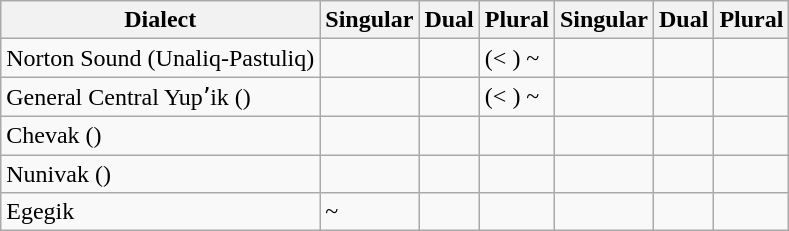<table class="wikitable">
<tr>
<th>Dialect</th>
<th>Singular</th>
<th>Dual</th>
<th>Plural</th>
<th>Singular</th>
<th>Dual</th>
<th>Plural</th>
</tr>
<tr>
<td>Norton Sound (Unaliq-Pastuliq)</td>
<td></td>
<td></td>
<td> (< ) ~ </td>
<td></td>
<td></td>
<td></td>
</tr>
<tr>
<td>General Central Yupʼik ()</td>
<td></td>
<td></td>
<td> (< ) ~ </td>
<td></td>
<td></td>
<td></td>
</tr>
<tr>
<td>Chevak ()</td>
<td></td>
<td></td>
<td></td>
<td></td>
<td></td>
<td></td>
</tr>
<tr>
<td>Nunivak ()</td>
<td></td>
<td></td>
<td></td>
<td></td>
<td></td>
<td></td>
</tr>
<tr>
<td>Egegik</td>
<td> ~ </td>
<td></td>
<td></td>
<td></td>
<td></td>
<td></td>
</tr>
</table>
